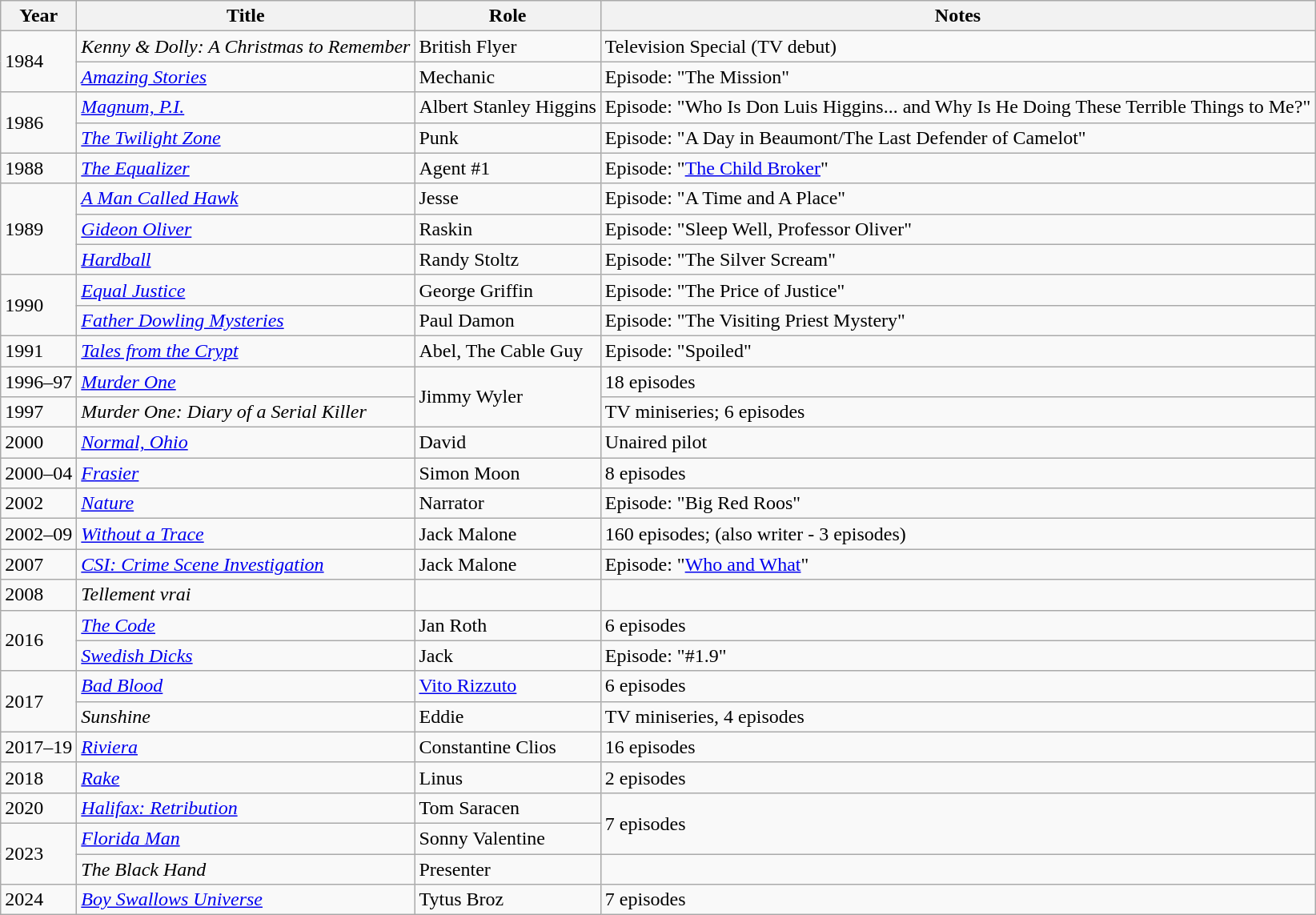<table class="wikitable sortable">
<tr>
<th>Year</th>
<th>Title</th>
<th>Role</th>
<th>Notes</th>
</tr>
<tr>
<td rowspan="2">1984</td>
<td><em>Kenny & Dolly: A Christmas to Remember</em></td>
<td>British Flyer</td>
<td>Television Special (TV debut)</td>
</tr>
<tr>
<td><em><a href='#'>Amazing Stories</a></em></td>
<td>Mechanic</td>
<td>Episode: "The Mission"</td>
</tr>
<tr>
<td rowspan="2">1986</td>
<td><em><a href='#'>Magnum, P.I.</a></em></td>
<td>Albert Stanley Higgins</td>
<td>Episode: "Who Is Don Luis Higgins... and Why Is He Doing These Terrible Things to Me?"</td>
</tr>
<tr>
<td><em><a href='#'>The Twilight Zone</a></em></td>
<td>Punk</td>
<td>Episode: "A Day in Beaumont/The Last Defender of Camelot"</td>
</tr>
<tr>
<td>1988</td>
<td><em><a href='#'>The Equalizer</a></em></td>
<td>Agent #1</td>
<td>Episode: "<a href='#'>The Child Broker</a>"</td>
</tr>
<tr>
<td rowspan="3">1989</td>
<td><em><a href='#'>A Man Called Hawk</a></em></td>
<td>Jesse</td>
<td>Episode: "A Time and A Place"</td>
</tr>
<tr>
<td><em><a href='#'>Gideon Oliver</a></em></td>
<td>Raskin</td>
<td>Episode: "Sleep Well, Professor Oliver"</td>
</tr>
<tr>
<td><em><a href='#'>Hardball</a></em></td>
<td>Randy Stoltz</td>
<td>Episode: "The Silver Scream"</td>
</tr>
<tr>
<td rowspan="2">1990</td>
<td><em><a href='#'>Equal Justice</a></em></td>
<td>George Griffin</td>
<td>Episode: "The Price of Justice"</td>
</tr>
<tr>
<td><em><a href='#'>Father Dowling Mysteries</a></em></td>
<td>Paul Damon</td>
<td>Episode: "The Visiting Priest Mystery"</td>
</tr>
<tr>
<td>1991</td>
<td><em><a href='#'>Tales from the Crypt</a></em></td>
<td>Abel, The Cable Guy</td>
<td>Episode: "Spoiled"</td>
</tr>
<tr>
<td>1996–97</td>
<td><em><a href='#'>Murder One</a></em></td>
<td rowspan="2">Jimmy Wyler</td>
<td>18 episodes</td>
</tr>
<tr>
<td>1997</td>
<td><em>Murder One: Diary of a Serial Killer</em></td>
<td>TV miniseries; 6 episodes</td>
</tr>
<tr>
<td>2000</td>
<td><em><a href='#'>Normal, Ohio</a></em></td>
<td>David</td>
<td>Unaired pilot</td>
</tr>
<tr>
<td>2000–04</td>
<td><em><a href='#'>Frasier</a></em></td>
<td>Simon Moon</td>
<td>8 episodes</td>
</tr>
<tr>
<td>2002</td>
<td><em><a href='#'>Nature</a></em></td>
<td>Narrator</td>
<td>Episode: "Big Red Roos"</td>
</tr>
<tr>
<td>2002–09</td>
<td><em><a href='#'>Without a Trace</a></em></td>
<td>Jack Malone</td>
<td>160 episodes; (also writer - 3 episodes)</td>
</tr>
<tr>
<td>2007</td>
<td><em><a href='#'>CSI: Crime Scene Investigation</a></em></td>
<td>Jack Malone</td>
<td>Episode: "<a href='#'>Who and What</a>"</td>
</tr>
<tr>
<td>2008</td>
<td><em>Tellement vrai</em></td>
<td></td>
<td></td>
</tr>
<tr>
<td rowspan="2">2016</td>
<td><em><a href='#'>The Code</a></em></td>
<td>Jan Roth</td>
<td>6 episodes</td>
</tr>
<tr>
<td><em><a href='#'>Swedish Dicks</a></em></td>
<td>Jack</td>
<td>Episode: "#1.9"</td>
</tr>
<tr>
<td rowspan="2">2017</td>
<td><em><a href='#'>Bad Blood</a></em></td>
<td><a href='#'>Vito Rizzuto</a></td>
<td>6 episodes</td>
</tr>
<tr>
<td><em>Sunshine</em></td>
<td>Eddie</td>
<td>TV miniseries, 4 episodes</td>
</tr>
<tr>
<td>2017–19</td>
<td><em><a href='#'>Riviera</a></em></td>
<td>Constantine Clios</td>
<td>16 episodes</td>
</tr>
<tr>
<td>2018</td>
<td><em><a href='#'>Rake</a></em></td>
<td>Linus</td>
<td>2 episodes</td>
</tr>
<tr>
<td>2020</td>
<td><em><a href='#'>Halifax: Retribution</a></em></td>
<td>Tom Saracen</td>
<td rowspan="2">7 episodes</td>
</tr>
<tr>
<td rowspan="2">2023</td>
<td><em><a href='#'>Florida Man</a></em></td>
<td>Sonny Valentine</td>
</tr>
<tr>
<td><em>The Black Hand</em></td>
<td>Presenter</td>
<td></td>
</tr>
<tr>
<td>2024</td>
<td><em><a href='#'>Boy Swallows Universe</a></em></td>
<td>Tytus Broz</td>
<td>7 episodes</td>
</tr>
</table>
